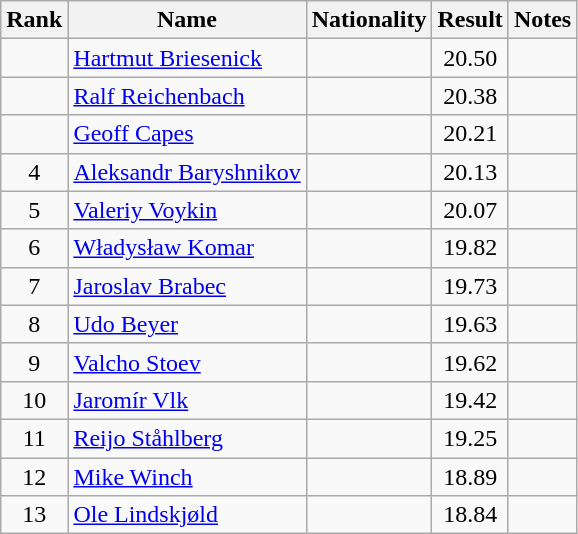<table class="wikitable sortable" style="text-align:center">
<tr>
<th>Rank</th>
<th>Name</th>
<th>Nationality</th>
<th>Result</th>
<th>Notes</th>
</tr>
<tr>
<td></td>
<td align=left><a href='#'>Hartmut Briesenick</a></td>
<td align=left></td>
<td>20.50</td>
<td></td>
</tr>
<tr>
<td></td>
<td align=left><a href='#'>Ralf Reichenbach</a></td>
<td align=left></td>
<td>20.38</td>
<td></td>
</tr>
<tr>
<td></td>
<td align=left><a href='#'>Geoff Capes</a></td>
<td align=left></td>
<td>20.21</td>
<td></td>
</tr>
<tr>
<td>4</td>
<td align=left><a href='#'>Aleksandr Baryshnikov</a></td>
<td align=left></td>
<td>20.13</td>
<td></td>
</tr>
<tr>
<td>5</td>
<td align=left><a href='#'>Valeriy Voykin</a></td>
<td align=left></td>
<td>20.07</td>
<td></td>
</tr>
<tr>
<td>6</td>
<td align=left><a href='#'>Władysław Komar</a></td>
<td align=left></td>
<td>19.82</td>
<td></td>
</tr>
<tr>
<td>7</td>
<td align=left><a href='#'>Jaroslav Brabec</a></td>
<td align=left></td>
<td>19.73</td>
<td></td>
</tr>
<tr>
<td>8</td>
<td align=left><a href='#'>Udo Beyer</a></td>
<td align=left></td>
<td>19.63</td>
<td></td>
</tr>
<tr>
<td>9</td>
<td align=left><a href='#'>Valcho Stoev</a></td>
<td align=left></td>
<td>19.62</td>
<td></td>
</tr>
<tr>
<td>10</td>
<td align=left><a href='#'>Jaromír Vlk</a></td>
<td align=left></td>
<td>19.42</td>
<td></td>
</tr>
<tr>
<td>11</td>
<td align=left><a href='#'>Reijo Ståhlberg</a></td>
<td align=left></td>
<td>19.25</td>
<td></td>
</tr>
<tr>
<td>12</td>
<td align=left><a href='#'>Mike Winch</a></td>
<td align=left></td>
<td>18.89</td>
<td></td>
</tr>
<tr>
<td>13</td>
<td align=left><a href='#'>Ole Lindskjøld</a></td>
<td align=left></td>
<td>18.84</td>
<td></td>
</tr>
</table>
